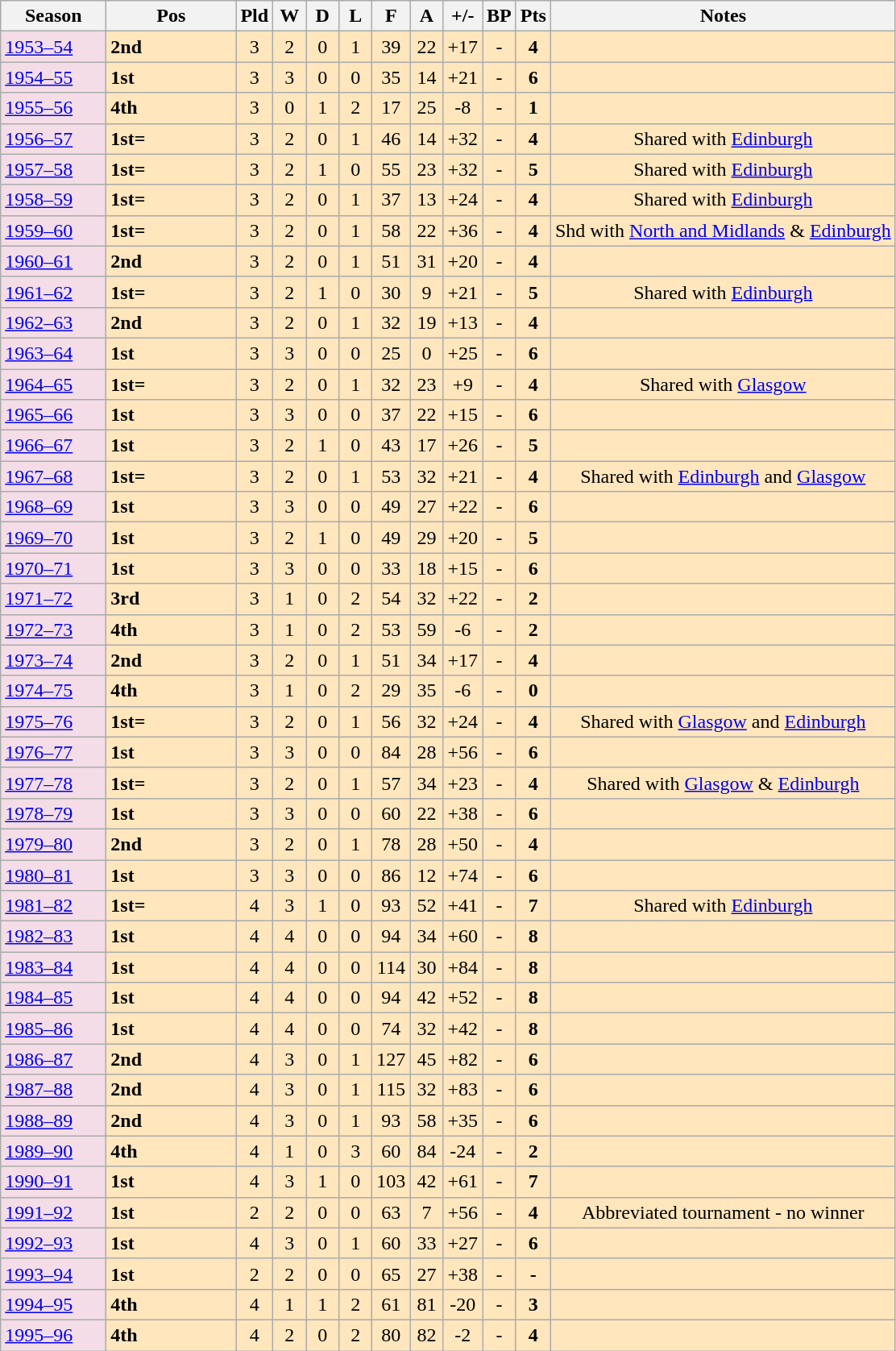<table class="wikitable">
<tr border=1 cellpadding=5 cellspacing=0>
<th style="width:80px;">Season</th>
<th style="width:100px;">Pos</th>
<th style="width:20px;">Pld</th>
<th style="width:20px;">W</th>
<th style="width:20px;">D</th>
<th style="width:20px;">L</th>
<th style="width:20px;">F</th>
<th style="width:20px;">A</th>
<th style="width:25px;">+/-</th>
<th style="width:20px;">BP</th>
<th style="width:20px;">Pts</th>
<th>Notes<br></th>
</tr>
<tr align=center>
<td style="text-align:left; background:#F4DDE7;"><a href='#'>1953–54</a></td>
<td style="text-align:left; background:#ffe6bd;"><strong>2nd</strong></td>
<td style="background:#ffe6bd;">3</td>
<td style="background:#ffe6bd;">2</td>
<td style="background:#ffe6bd;">0</td>
<td style="background:#ffe6bd;">1</td>
<td style="background:#ffe6bd;">39</td>
<td style="background:#ffe6bd;">22</td>
<td style="background:#ffe6bd;">+17</td>
<td style="background:#ffe6bd;">-</td>
<td style="background:#ffe6bd;"><strong>4</strong></td>
<td style="background:#ffe6bd;"><br>
</td>
</tr>
<tr align=center>
<td style="text-align:left; background:#F4DDE7;"><a href='#'>1954–55</a></td>
<td style="text-align:left; background:#ffe6bd;"><strong>1st</strong></td>
<td style="background:#ffe6bd;">3</td>
<td style="background:#ffe6bd;">3</td>
<td style="background:#ffe6bd;">0</td>
<td style="background:#ffe6bd;">0</td>
<td style="background:#ffe6bd;">35</td>
<td style="background:#ffe6bd;">14</td>
<td style="background:#ffe6bd;">+21</td>
<td style="background:#ffe6bd;">-</td>
<td style="background:#ffe6bd;"><strong>6</strong></td>
<td style="background:#ffe6bd;"><br>
</td>
</tr>
<tr align=center>
<td style="text-align:left; background:#F4DDE7;"><a href='#'>1955–56</a></td>
<td style="text-align:left; background:#ffe6bd;"><strong>4th</strong></td>
<td style="background:#ffe6bd;">3</td>
<td style="background:#ffe6bd;">0</td>
<td style="background:#ffe6bd;">1</td>
<td style="background:#ffe6bd;">2</td>
<td style="background:#ffe6bd;">17</td>
<td style="background:#ffe6bd;">25</td>
<td style="background:#ffe6bd;">-8</td>
<td style="background:#ffe6bd;">-</td>
<td style="background:#ffe6bd;"><strong>1</strong></td>
<td style="background:#ffe6bd;"><br>
</td>
</tr>
<tr align=center>
<td style="text-align:left; background:#F4DDE7;"><a href='#'>1956–57</a></td>
<td style="text-align:left; background:#ffe6bd;"><strong>1st=</strong></td>
<td style="background:#ffe6bd;">3</td>
<td style="background:#ffe6bd;">2</td>
<td style="background:#ffe6bd;">0</td>
<td style="background:#ffe6bd;">1</td>
<td style="background:#ffe6bd;">46</td>
<td style="background:#ffe6bd;">14</td>
<td style="background:#ffe6bd;">+32</td>
<td style="background:#ffe6bd;">-</td>
<td style="background:#ffe6bd;"><strong>4</strong></td>
<td style="background:#ffe6bd;">Shared with <a href='#'>Edinburgh</a><br>
</td>
</tr>
<tr align=center>
<td style="text-align:left; background:#F4DDE7;"><a href='#'>1957–58</a></td>
<td style="text-align:left; background:#ffe6bd;"><strong>1st=</strong></td>
<td style="background:#ffe6bd;">3</td>
<td style="background:#ffe6bd;">2</td>
<td style="background:#ffe6bd;">1</td>
<td style="background:#ffe6bd;">0</td>
<td style="background:#ffe6bd;">55</td>
<td style="background:#ffe6bd;">23</td>
<td style="background:#ffe6bd;">+32</td>
<td style="background:#ffe6bd;">-</td>
<td style="background:#ffe6bd;"><strong>5</strong></td>
<td style="background:#ffe6bd;">Shared with <a href='#'>Edinburgh</a><br>
</td>
</tr>
<tr align=center>
<td style="text-align:left; background:#F4DDE7;"><a href='#'>1958–59</a></td>
<td style="text-align:left; background:#ffe6bd;"><strong>1st=</strong></td>
<td style="background:#ffe6bd;">3</td>
<td style="background:#ffe6bd;">2</td>
<td style="background:#ffe6bd;">0</td>
<td style="background:#ffe6bd;">1</td>
<td style="background:#ffe6bd;">37</td>
<td style="background:#ffe6bd;">13</td>
<td style="background:#ffe6bd;">+24</td>
<td style="background:#ffe6bd;">-</td>
<td style="background:#ffe6bd;"><strong>4</strong></td>
<td style="background:#ffe6bd;">Shared with <a href='#'>Edinburgh</a><br>
</td>
</tr>
<tr align=center>
<td style="text-align:left; background:#F4DDE7;"><a href='#'>1959–60</a></td>
<td style="text-align:left; background:#ffe6bd;"><strong>1st=</strong></td>
<td style="background:#ffe6bd;">3</td>
<td style="background:#ffe6bd;">2</td>
<td style="background:#ffe6bd;">0</td>
<td style="background:#ffe6bd;">1</td>
<td style="background:#ffe6bd;">58</td>
<td style="background:#ffe6bd;">22</td>
<td style="background:#ffe6bd;">+36</td>
<td style="background:#ffe6bd;">-</td>
<td style="background:#ffe6bd;"><strong>4</strong></td>
<td style="background:#ffe6bd;">Shd with <a href='#'>North and Midlands</a> & <a href='#'>Edinburgh</a><br>
</td>
</tr>
<tr align=center>
<td style="text-align:left; background:#F4DDE7;"><a href='#'>1960–61</a></td>
<td style="text-align:left; background:#ffe6bd;"><strong>2nd</strong></td>
<td style="background:#ffe6bd;">3</td>
<td style="background:#ffe6bd;">2</td>
<td style="background:#ffe6bd;">0</td>
<td style="background:#ffe6bd;">1</td>
<td style="background:#ffe6bd;">51</td>
<td style="background:#ffe6bd;">31</td>
<td style="background:#ffe6bd;">+20</td>
<td style="background:#ffe6bd;">-</td>
<td style="background:#ffe6bd;"><strong>4</strong></td>
<td style="background:#ffe6bd;"><br>
</td>
</tr>
<tr align=center>
<td style="text-align:left; background:#F4DDE7;"><a href='#'>1961–62</a></td>
<td style="text-align:left; background:#ffe6bd;"><strong>1st=</strong></td>
<td style="background:#ffe6bd;">3</td>
<td style="background:#ffe6bd;">2</td>
<td style="background:#ffe6bd;">1</td>
<td style="background:#ffe6bd;">0</td>
<td style="background:#ffe6bd;">30</td>
<td style="background:#ffe6bd;">9</td>
<td style="background:#ffe6bd;">+21</td>
<td style="background:#ffe6bd;">-</td>
<td style="background:#ffe6bd;"><strong>5</strong></td>
<td style="background:#ffe6bd;">Shared with <a href='#'>Edinburgh</a><br>
</td>
</tr>
<tr align=center>
<td style="text-align:left; background:#F4DDE7;"><a href='#'>1962–63</a></td>
<td style="text-align:left; background:#ffe6bd;"><strong>2nd</strong></td>
<td style="background:#ffe6bd;">3</td>
<td style="background:#ffe6bd;">2</td>
<td style="background:#ffe6bd;">0</td>
<td style="background:#ffe6bd;">1</td>
<td style="background:#ffe6bd;">32</td>
<td style="background:#ffe6bd;">19</td>
<td style="background:#ffe6bd;">+13</td>
<td style="background:#ffe6bd;">-</td>
<td style="background:#ffe6bd;"><strong>4</strong></td>
<td style="background:#ffe6bd;"><br>
</td>
</tr>
<tr align=center>
<td style="text-align:left; background:#F4DDE7;"><a href='#'>1963–64</a></td>
<td style="text-align:left; background:#ffe6bd;"><strong>1st</strong></td>
<td style="background:#ffe6bd;">3</td>
<td style="background:#ffe6bd;">3</td>
<td style="background:#ffe6bd;">0</td>
<td style="background:#ffe6bd;">0</td>
<td style="background:#ffe6bd;">25</td>
<td style="background:#ffe6bd;">0</td>
<td style="background:#ffe6bd;">+25</td>
<td style="background:#ffe6bd;">-</td>
<td style="background:#ffe6bd;"><strong>6</strong></td>
<td style="background:#ffe6bd;"><br>
</td>
</tr>
<tr align=center>
<td style="text-align:left; background:#F4DDE7;"><a href='#'>1964–65</a></td>
<td style="text-align:left; background:#ffe6bd;"><strong>1st=</strong></td>
<td style="background:#ffe6bd;">3</td>
<td style="background:#ffe6bd;">2</td>
<td style="background:#ffe6bd;">0</td>
<td style="background:#ffe6bd;">1</td>
<td style="background:#ffe6bd;">32</td>
<td style="background:#ffe6bd;">23</td>
<td style="background:#ffe6bd;">+9</td>
<td style="background:#ffe6bd;">-</td>
<td style="background:#ffe6bd;"><strong>4</strong></td>
<td style="background:#ffe6bd;">Shared with <a href='#'>Glasgow</a><br>
</td>
</tr>
<tr align=center>
<td style="text-align:left; background:#F4DDE7;"><a href='#'>1965–66</a></td>
<td style="text-align:left; background:#ffe6bd;"><strong>1st</strong></td>
<td style="background:#ffe6bd;">3</td>
<td style="background:#ffe6bd;">3</td>
<td style="background:#ffe6bd;">0</td>
<td style="background:#ffe6bd;">0</td>
<td style="background:#ffe6bd;">37</td>
<td style="background:#ffe6bd;">22</td>
<td style="background:#ffe6bd;">+15</td>
<td style="background:#ffe6bd;">-</td>
<td style="background:#ffe6bd;"><strong>6</strong></td>
<td style="background:#ffe6bd;"><br>
</td>
</tr>
<tr align=center>
<td style="text-align:left; background:#F4DDE7;"><a href='#'>1966–67</a></td>
<td style="text-align:left; background:#ffe6bd;"><strong>1st</strong></td>
<td style="background:#ffe6bd;">3</td>
<td style="background:#ffe6bd;">2</td>
<td style="background:#ffe6bd;">1</td>
<td style="background:#ffe6bd;">0</td>
<td style="background:#ffe6bd;">43</td>
<td style="background:#ffe6bd;">17</td>
<td style="background:#ffe6bd;">+26</td>
<td style="background:#ffe6bd;">-</td>
<td style="background:#ffe6bd;"><strong>5</strong></td>
<td style="background:#ffe6bd;"><br>
</td>
</tr>
<tr align=center>
<td style="text-align:left; background:#F4DDE7;"><a href='#'>1967–68</a></td>
<td style="text-align:left; background:#ffe6bd;"><strong>1st=</strong></td>
<td style="background:#ffe6bd;">3</td>
<td style="background:#ffe6bd;">2</td>
<td style="background:#ffe6bd;">0</td>
<td style="background:#ffe6bd;">1</td>
<td style="background:#ffe6bd;">53</td>
<td style="background:#ffe6bd;">32</td>
<td style="background:#ffe6bd;">+21</td>
<td style="background:#ffe6bd;">-</td>
<td style="background:#ffe6bd;"><strong>4</strong></td>
<td style="background:#ffe6bd;">Shared with <a href='#'>Edinburgh</a> and <a href='#'>Glasgow</a><br>
</td>
</tr>
<tr align=center>
<td style="text-align:left; background:#F4DDE7;"><a href='#'>1968–69</a></td>
<td style="text-align:left; background:#ffe6bd;"><strong>1st</strong></td>
<td style="background:#ffe6bd;">3</td>
<td style="background:#ffe6bd;">3</td>
<td style="background:#ffe6bd;">0</td>
<td style="background:#ffe6bd;">0</td>
<td style="background:#ffe6bd;">49</td>
<td style="background:#ffe6bd;">27</td>
<td style="background:#ffe6bd;">+22</td>
<td style="background:#ffe6bd;">-</td>
<td style="background:#ffe6bd;"><strong>6</strong></td>
<td style="background:#ffe6bd;"><br>
</td>
</tr>
<tr align=center>
<td style="text-align:left; background:#F4DDE7;"><a href='#'>1969–70</a></td>
<td style="text-align:left; background:#ffe6bd;"><strong>1st</strong></td>
<td style="background:#ffe6bd;">3</td>
<td style="background:#ffe6bd;">2</td>
<td style="background:#ffe6bd;">1</td>
<td style="background:#ffe6bd;">0</td>
<td style="background:#ffe6bd;">49</td>
<td style="background:#ffe6bd;">29</td>
<td style="background:#ffe6bd;">+20</td>
<td style="background:#ffe6bd;">-</td>
<td style="background:#ffe6bd;"><strong>5</strong></td>
<td style="background:#ffe6bd;"><br>
</td>
</tr>
<tr align=center>
<td style="text-align:left; background:#F4DDE7;"><a href='#'>1970–71</a></td>
<td style="text-align:left; background:#ffe6bd;"><strong>1st</strong></td>
<td style="background:#ffe6bd;">3</td>
<td style="background:#ffe6bd;">3</td>
<td style="background:#ffe6bd;">0</td>
<td style="background:#ffe6bd;">0</td>
<td style="background:#ffe6bd;">33</td>
<td style="background:#ffe6bd;">18</td>
<td style="background:#ffe6bd;">+15</td>
<td style="background:#ffe6bd;">-</td>
<td style="background:#ffe6bd;"><strong>6</strong></td>
<td style="background:#ffe6bd;"><br>
</td>
</tr>
<tr align=center>
<td style="text-align:left; background:#F4DDE7;"><a href='#'>1971–72</a></td>
<td style="text-align:left; background:#ffe6bd;"><strong>3rd</strong></td>
<td style="background:#ffe6bd;">3</td>
<td style="background:#ffe6bd;">1</td>
<td style="background:#ffe6bd;">0</td>
<td style="background:#ffe6bd;">2</td>
<td style="background:#ffe6bd;">54</td>
<td style="background:#ffe6bd;">32</td>
<td style="background:#ffe6bd;">+22</td>
<td style="background:#ffe6bd;">-</td>
<td style="background:#ffe6bd;"><strong>2</strong></td>
<td style="background:#ffe6bd;"><br>
</td>
</tr>
<tr align=center>
<td style="text-align:left; background:#F4DDE7;"><a href='#'>1972–73</a></td>
<td style="text-align:left; background:#ffe6bd;"><strong>4th</strong></td>
<td style="background:#ffe6bd;">3</td>
<td style="background:#ffe6bd;">1</td>
<td style="background:#ffe6bd;">0</td>
<td style="background:#ffe6bd;">2</td>
<td style="background:#ffe6bd;">53</td>
<td style="background:#ffe6bd;">59</td>
<td style="background:#ffe6bd;">-6</td>
<td style="background:#ffe6bd;">-</td>
<td style="background:#ffe6bd;"><strong>2</strong></td>
<td style="background:#ffe6bd;"><br>
</td>
</tr>
<tr align=center>
<td style="text-align:left; background:#F4DDE7;"><a href='#'>1973–74</a></td>
<td style="text-align:left; background:#ffe6bd;"><strong>2nd</strong></td>
<td style="background:#ffe6bd;">3</td>
<td style="background:#ffe6bd;">2</td>
<td style="background:#ffe6bd;">0</td>
<td style="background:#ffe6bd;">1</td>
<td style="background:#ffe6bd;">51</td>
<td style="background:#ffe6bd;">34</td>
<td style="background:#ffe6bd;">+17</td>
<td style="background:#ffe6bd;">-</td>
<td style="background:#ffe6bd;"><strong>4</strong></td>
<td style="background:#ffe6bd;"><br>
</td>
</tr>
<tr align=center>
<td style="text-align:left; background:#F4DDE7;"><a href='#'>1974–75</a></td>
<td style="text-align:left; background:#ffe6bd;"><strong>4th</strong></td>
<td style="background:#ffe6bd;">3</td>
<td style="background:#ffe6bd;">1</td>
<td style="background:#ffe6bd;">0</td>
<td style="background:#ffe6bd;">2</td>
<td style="background:#ffe6bd;">29</td>
<td style="background:#ffe6bd;">35</td>
<td style="background:#ffe6bd;">-6</td>
<td style="background:#ffe6bd;">-</td>
<td style="background:#ffe6bd;"><strong>0</strong></td>
<td style="background:#ffe6bd;"><br>
</td>
</tr>
<tr align=center>
<td style="text-align:left; background:#F4DDE7;"><a href='#'>1975–76</a></td>
<td style="text-align:left; background:#ffe6bd;"><strong>1st=</strong></td>
<td style="background:#ffe6bd;">3</td>
<td style="background:#ffe6bd;">2</td>
<td style="background:#ffe6bd;">0</td>
<td style="background:#ffe6bd;">1</td>
<td style="background:#ffe6bd;">56</td>
<td style="background:#ffe6bd;">32</td>
<td style="background:#ffe6bd;">+24</td>
<td style="background:#ffe6bd;">-</td>
<td style="background:#ffe6bd;"><strong>4</strong></td>
<td style="background:#ffe6bd;">Shared with <a href='#'>Glasgow</a> and <a href='#'>Edinburgh</a><br>
</td>
</tr>
<tr align=center>
<td style="text-align:left; background:#F4DDE7;"><a href='#'>1976–77</a></td>
<td style="text-align:left; background:#ffe6bd;"><strong>1st</strong></td>
<td style="background:#ffe6bd;">3</td>
<td style="background:#ffe6bd;">3</td>
<td style="background:#ffe6bd;">0</td>
<td style="background:#ffe6bd;">0</td>
<td style="background:#ffe6bd;">84</td>
<td style="background:#ffe6bd;">28</td>
<td style="background:#ffe6bd;">+56</td>
<td style="background:#ffe6bd;">-</td>
<td style="background:#ffe6bd;"><strong>6</strong></td>
<td style="background:#ffe6bd;"><br>
</td>
</tr>
<tr align=center>
<td style="text-align:left; background:#F4DDE7;"><a href='#'>1977–78</a></td>
<td style="text-align:left; background:#ffe6bd;"><strong>1st=</strong></td>
<td style="background:#ffe6bd;">3</td>
<td style="background:#ffe6bd;">2</td>
<td style="background:#ffe6bd;">0</td>
<td style="background:#ffe6bd;">1</td>
<td style="background:#ffe6bd;">57</td>
<td style="background:#ffe6bd;">34</td>
<td style="background:#ffe6bd;">+23</td>
<td style="background:#ffe6bd;">-</td>
<td style="background:#ffe6bd;"><strong>4</strong></td>
<td style="background:#ffe6bd;">Shared with <a href='#'>Glasgow</a> & <a href='#'>Edinburgh</a><br>
</td>
</tr>
<tr align=center>
<td style="text-align:left; background:#F4DDE7;"><a href='#'>1978–79</a></td>
<td style="text-align:left; background:#ffe6bd;"><strong>1st</strong></td>
<td style="background:#ffe6bd;">3</td>
<td style="background:#ffe6bd;">3</td>
<td style="background:#ffe6bd;">0</td>
<td style="background:#ffe6bd;">0</td>
<td style="background:#ffe6bd;">60</td>
<td style="background:#ffe6bd;">22</td>
<td style="background:#ffe6bd;">+38</td>
<td style="background:#ffe6bd;">-</td>
<td style="background:#ffe6bd;"><strong>6</strong></td>
<td style="background:#ffe6bd;"><br>
</td>
</tr>
<tr align=center>
<td style="text-align:left; background:#F4DDE7;"><a href='#'>1979–80</a></td>
<td style="text-align:left; background:#ffe6bd;"><strong>2nd</strong></td>
<td style="background:#ffe6bd;">3</td>
<td style="background:#ffe6bd;">2</td>
<td style="background:#ffe6bd;">0</td>
<td style="background:#ffe6bd;">1</td>
<td style="background:#ffe6bd;">78</td>
<td style="background:#ffe6bd;">28</td>
<td style="background:#ffe6bd;">+50</td>
<td style="background:#ffe6bd;">-</td>
<td style="background:#ffe6bd;"><strong>4</strong></td>
<td style="background:#ffe6bd;"><br>
</td>
</tr>
<tr align=center>
<td style="text-align:left; background:#F4DDE7;"><a href='#'>1980–81</a></td>
<td style="text-align:left; background:#ffe6bd;"><strong>1st</strong></td>
<td style="background:#ffe6bd;">3</td>
<td style="background:#ffe6bd;">3</td>
<td style="background:#ffe6bd;">0</td>
<td style="background:#ffe6bd;">0</td>
<td style="background:#ffe6bd;">86</td>
<td style="background:#ffe6bd;">12</td>
<td style="background:#ffe6bd;">+74</td>
<td style="background:#ffe6bd;">-</td>
<td style="background:#ffe6bd;"><strong>6</strong></td>
<td style="background:#ffe6bd;"><br>
</td>
</tr>
<tr align=center>
<td style="text-align:left; background:#F4DDE7;"><a href='#'>1981–82</a></td>
<td style="text-align:left; background:#ffe6bd;"><strong>1st=</strong></td>
<td style="background:#ffe6bd;">4</td>
<td style="background:#ffe6bd;">3</td>
<td style="background:#ffe6bd;">1</td>
<td style="background:#ffe6bd;">0</td>
<td style="background:#ffe6bd;">93</td>
<td style="background:#ffe6bd;">52</td>
<td style="background:#ffe6bd;">+41</td>
<td style="background:#ffe6bd;">-</td>
<td style="background:#ffe6bd;"><strong>7</strong></td>
<td style="background:#ffe6bd;">Shared with <a href='#'>Edinburgh</a><br>
</td>
</tr>
<tr align=center>
<td style="text-align:left; background:#F4DDE7;"><a href='#'>1982–83</a></td>
<td style="text-align:left; background:#ffe6bd;"><strong>1st</strong></td>
<td style="background:#ffe6bd;">4</td>
<td style="background:#ffe6bd;">4</td>
<td style="background:#ffe6bd;">0</td>
<td style="background:#ffe6bd;">0</td>
<td style="background:#ffe6bd;">94</td>
<td style="background:#ffe6bd;">34</td>
<td style="background:#ffe6bd;">+60</td>
<td style="background:#ffe6bd;">-</td>
<td style="background:#ffe6bd;"><strong>8</strong></td>
<td style="background:#ffe6bd;"><br>
</td>
</tr>
<tr align=center>
<td style="text-align:left; background:#F4DDE7;"><a href='#'>1983–84</a></td>
<td style="text-align:left; background:#ffe6bd;"><strong>1st</strong></td>
<td style="background:#ffe6bd;">4</td>
<td style="background:#ffe6bd;">4</td>
<td style="background:#ffe6bd;">0</td>
<td style="background:#ffe6bd;">0</td>
<td style="background:#ffe6bd;">114</td>
<td style="background:#ffe6bd;">30</td>
<td style="background:#ffe6bd;">+84</td>
<td style="background:#ffe6bd;">-</td>
<td style="background:#ffe6bd;"><strong>8</strong></td>
<td style="background:#ffe6bd;"><br>
</td>
</tr>
<tr align=center>
<td style="text-align:left; background:#F4DDE7;"><a href='#'>1984–85</a></td>
<td style="text-align:left; background:#ffe6bd;"><strong>1st</strong></td>
<td style="background:#ffe6bd;">4</td>
<td style="background:#ffe6bd;">4</td>
<td style="background:#ffe6bd;">0</td>
<td style="background:#ffe6bd;">0</td>
<td style="background:#ffe6bd;">94</td>
<td style="background:#ffe6bd;">42</td>
<td style="background:#ffe6bd;">+52</td>
<td style="background:#ffe6bd;">-</td>
<td style="background:#ffe6bd;"><strong>8</strong></td>
<td style="background:#ffe6bd;"><br>
</td>
</tr>
<tr align=center>
<td style="text-align:left; background:#F4DDE7;"><a href='#'>1985–86</a></td>
<td style="text-align:left; background:#ffe6bd;"><strong>1st</strong></td>
<td style="background:#ffe6bd;">4</td>
<td style="background:#ffe6bd;">4</td>
<td style="background:#ffe6bd;">0</td>
<td style="background:#ffe6bd;">0</td>
<td style="background:#ffe6bd;">74</td>
<td style="background:#ffe6bd;">32</td>
<td style="background:#ffe6bd;">+42</td>
<td style="background:#ffe6bd;">-</td>
<td style="background:#ffe6bd;"><strong>8</strong></td>
<td style="background:#ffe6bd;"><br>
</td>
</tr>
<tr align=center>
<td style="text-align:left; background:#F4DDE7;"><a href='#'>1986–87</a></td>
<td style="text-align:left; background:#ffe6bd;"><strong>2nd</strong></td>
<td style="background:#ffe6bd;">4</td>
<td style="background:#ffe6bd;">3</td>
<td style="background:#ffe6bd;">0</td>
<td style="background:#ffe6bd;">1</td>
<td style="background:#ffe6bd;">127</td>
<td style="background:#ffe6bd;">45</td>
<td style="background:#ffe6bd;">+82</td>
<td style="background:#ffe6bd;">-</td>
<td style="background:#ffe6bd;"><strong>6</strong></td>
<td style="background:#ffe6bd;"><br>
</td>
</tr>
<tr align=center>
<td style="text-align:left; background:#F4DDE7;"><a href='#'>1987–88</a></td>
<td style="text-align:left; background:#ffe6bd;"><strong>2nd</strong></td>
<td style="background:#ffe6bd;">4</td>
<td style="background:#ffe6bd;">3</td>
<td style="background:#ffe6bd;">0</td>
<td style="background:#ffe6bd;">1</td>
<td style="background:#ffe6bd;">115</td>
<td style="background:#ffe6bd;">32</td>
<td style="background:#ffe6bd;">+83</td>
<td style="background:#ffe6bd;">-</td>
<td style="background:#ffe6bd;"><strong>6</strong></td>
<td style="background:#ffe6bd;"><br>
</td>
</tr>
<tr align=center>
<td style="text-align:left; background:#F4DDE7;"><a href='#'>1988–89</a></td>
<td style="text-align:left; background:#ffe6bd;"><strong>2nd</strong></td>
<td style="background:#ffe6bd;">4</td>
<td style="background:#ffe6bd;">3</td>
<td style="background:#ffe6bd;">0</td>
<td style="background:#ffe6bd;">1</td>
<td style="background:#ffe6bd;">93</td>
<td style="background:#ffe6bd;">58</td>
<td style="background:#ffe6bd;">+35</td>
<td style="background:#ffe6bd;">-</td>
<td style="background:#ffe6bd;"><strong>6</strong></td>
<td style="background:#ffe6bd;"><br>
</td>
</tr>
<tr align=center>
<td style="text-align:left; background:#F4DDE7;"><a href='#'>1989–90</a></td>
<td style="text-align:left; background:#ffe6bd;"><strong>4th</strong></td>
<td style="background:#ffe6bd;">4</td>
<td style="background:#ffe6bd;">1</td>
<td style="background:#ffe6bd;">0</td>
<td style="background:#ffe6bd;">3</td>
<td style="background:#ffe6bd;">60</td>
<td style="background:#ffe6bd;">84</td>
<td style="background:#ffe6bd;">-24</td>
<td style="background:#ffe6bd;">-</td>
<td style="background:#ffe6bd;"><strong>2</strong></td>
<td style="background:#ffe6bd;"><br>
</td>
</tr>
<tr align=center>
<td style="text-align:left; background:#F4DDE7;"><a href='#'>1990–91</a></td>
<td style="text-align:left; background:#ffe6bd;"><strong>1st</strong></td>
<td style="background:#ffe6bd;">4</td>
<td style="background:#ffe6bd;">3</td>
<td style="background:#ffe6bd;">1</td>
<td style="background:#ffe6bd;">0</td>
<td style="background:#ffe6bd;">103</td>
<td style="background:#ffe6bd;">42</td>
<td style="background:#ffe6bd;">+61</td>
<td style="background:#ffe6bd;">-</td>
<td style="background:#ffe6bd;"><strong>7</strong></td>
<td style="background:#ffe6bd;"><br>
</td>
</tr>
<tr align=center>
<td style="text-align:left; background:#F4DDE7;"><a href='#'>1991–92</a></td>
<td style="text-align:left; background:#ffe6bd;"><strong>1st</strong></td>
<td style="background:#ffe6bd;">2</td>
<td style="background:#ffe6bd;">2</td>
<td style="background:#ffe6bd;">0</td>
<td style="background:#ffe6bd;">0</td>
<td style="background:#ffe6bd;">63</td>
<td style="background:#ffe6bd;">7</td>
<td style="background:#ffe6bd;">+56</td>
<td style="background:#ffe6bd;">-</td>
<td style="background:#ffe6bd;"><strong>4</strong></td>
<td style="background:#ffe6bd;">Abbreviated tournament - no winner<br>
</td>
</tr>
<tr align=center>
<td style="text-align:left; background:#F4DDE7;"><a href='#'>1992–93</a></td>
<td style="text-align:left; background:#ffe6bd;"><strong>1st</strong></td>
<td style="background:#ffe6bd;">4</td>
<td style="background:#ffe6bd;">3</td>
<td style="background:#ffe6bd;">0</td>
<td style="background:#ffe6bd;">1</td>
<td style="background:#ffe6bd;">60</td>
<td style="background:#ffe6bd;">33</td>
<td style="background:#ffe6bd;">+27</td>
<td style="background:#ffe6bd;">-</td>
<td style="background:#ffe6bd;"><strong>6</strong></td>
<td style="background:#ffe6bd;"><br>
</td>
</tr>
<tr align=center>
<td style="text-align:left; background:#F4DDE7;"><a href='#'>1993–94</a></td>
<td style="text-align:left; background:#ffe6bd;"><strong>1st</strong></td>
<td style="background:#ffe6bd;">2</td>
<td style="background:#ffe6bd;">2</td>
<td style="background:#ffe6bd;">0</td>
<td style="background:#ffe6bd;">0</td>
<td style="background:#ffe6bd;">65</td>
<td style="background:#ffe6bd;">27</td>
<td style="background:#ffe6bd;">+38</td>
<td style="background:#ffe6bd;">-</td>
<td style="background:#ffe6bd;"><strong>-</strong></td>
<td style="background:#ffe6bd;"><br>
</td>
</tr>
<tr align=center>
<td style="text-align:left; background:#F4DDE7;"><a href='#'>1994–95</a></td>
<td style="text-align:left; background:#ffe6bd;"><strong>4th</strong></td>
<td style="background:#ffe6bd;">4</td>
<td style="background:#ffe6bd;">1</td>
<td style="background:#ffe6bd;">1</td>
<td style="background:#ffe6bd;">2</td>
<td style="background:#ffe6bd;">61</td>
<td style="background:#ffe6bd;">81</td>
<td style="background:#ffe6bd;">-20</td>
<td style="background:#ffe6bd;">-</td>
<td style="background:#ffe6bd;"><strong>3</strong></td>
<td style="background:#ffe6bd;"><br>
</td>
</tr>
<tr align=center>
<td style="text-align:left; background:#F4DDE7;"><a href='#'>1995–96</a></td>
<td style="text-align:left; background:#ffe6bd;"><strong>4th</strong></td>
<td style="background:#ffe6bd;">4</td>
<td style="background:#ffe6bd;">2</td>
<td style="background:#ffe6bd;">0</td>
<td style="background:#ffe6bd;">2</td>
<td style="background:#ffe6bd;">80</td>
<td style="background:#ffe6bd;">82</td>
<td style="background:#ffe6bd;">-2</td>
<td style="background:#ffe6bd;">-</td>
<td style="background:#ffe6bd;"><strong>4</strong></td>
<td style="background:#ffe6bd;"><br></td>
</tr>
</table>
